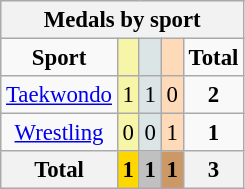<table class=wikitable style="font-size:95%">
<tr bgcolor=efefef>
<th colspan=5>Medals by sport</th>
</tr>
<tr align=center>
<td><strong>Sport</strong></td>
<td bgcolor=#f7f6a8></td>
<td bgcolor=#dce5e5></td>
<td bgcolor=#ffdab9></td>
<td><strong>Total</strong></td>
</tr>
<tr align=center>
<td><a href='#'>Taekwondo</a></td>
<td bgcolor=F7F6A8>1</td>
<td bgcolor=DCE5E5>1</td>
<td bgcolor=FFDAB9>0</td>
<td><strong>2</strong></td>
</tr>
<tr align=center>
<td><a href='#'>Wrestling</a></td>
<td bgcolor=F7F6A8>0</td>
<td bgcolor=DCE5E5>0</td>
<td bgcolor=FFDAB9>1</td>
<td><strong>1</strong></td>
</tr>
<tr align=center>
<th>Total</th>
<th style="background:gold">1</th>
<th style="background:silver">1</th>
<th style="background:#c96">1</th>
<th>3</th>
</tr>
</table>
